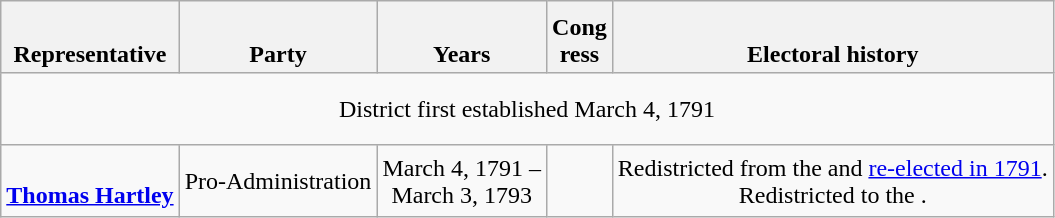<table class=wikitable style="text-align:center">
<tr style="height:3em" valign=bottom>
<th>Representative</th>
<th>Party</th>
<th>Years</th>
<th>Cong<br>ress</th>
<th>Electoral history</th>
</tr>
<tr style="height:3em">
<td colspan=5>District first established March 4, 1791</td>
</tr>
<tr style="height:3em">
<td align=left><br><strong><a href='#'>Thomas Hartley</a></strong><br></td>
<td>Pro-Administration</td>
<td nowrap>March 4, 1791 –<br>March 3, 1793</td>
<td></td>
<td>Redistricted from the  and <a href='#'>re-elected in 1791</a>.<br>Redistricted to the .</td>
</tr>
</table>
